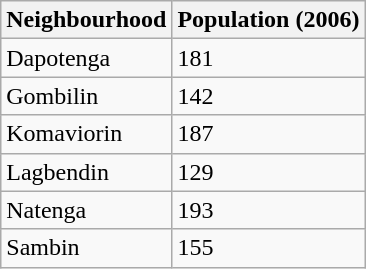<table class="wikitable">
<tr>
<th>Neighbourhood</th>
<th>Population (2006)</th>
</tr>
<tr>
<td>Dapotenga</td>
<td>181</td>
</tr>
<tr>
<td>Gombilin</td>
<td>142</td>
</tr>
<tr>
<td>Komaviorin</td>
<td>187</td>
</tr>
<tr>
<td>Lagbendin</td>
<td>129</td>
</tr>
<tr>
<td>Natenga</td>
<td>193</td>
</tr>
<tr>
<td>Sambin</td>
<td>155</td>
</tr>
</table>
